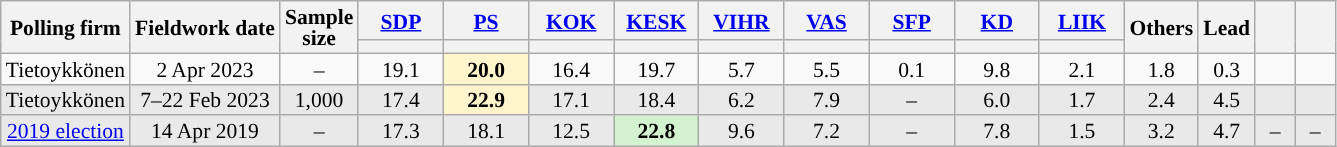<table class="wikitable sortable mw-datatable" style="text-align:center;font-size:90%;line-height:14px;">
<tr>
<th rowspan="2">Polling firm</th>
<th rowspan="2">Fieldwork date</th>
<th rowspan="2">Sample<br>size</th>
<th class="unsortable" style="width:50px;"><a href='#'>SDP</a></th>
<th class="unsortable" style="width:50px;"><a href='#'>PS</a></th>
<th class="unsortable" style="width:50px;"><a href='#'>KOK</a></th>
<th class="unsortable" style="width:50px;"><a href='#'>KESK</a></th>
<th class="unsortable" style="width:50px;"><a href='#'>VIHR</a></th>
<th class="unsortable" style="width:50px;"><a href='#'>VAS</a></th>
<th class="unsortable" style="width:50px;"><a href='#'>SFP</a></th>
<th class="unsortable" style="width:50px;"><a href='#'>KD</a></th>
<th class="unsortable" style="width:50px;"><a href='#'>LIIK</a></th>
<th class="unsortable" style="width:30px;" rowspan="2">Others</th>
<th class="unsortable" style="width:30px;" rowspan="2">Lead</th>
<th class="unsortable" style="width:20px;" rowspan="2"></th>
<th class="unsortable" style="width:20px;" rowspan="2"></th>
</tr>
<tr>
<th data-sort-type="number" style="background:"></th>
<th data-sort-type="number" style="background:"></th>
<th data-sort-type="number" style="background:"></th>
<th data-sort-type="number" style="background:"></th>
<th data-sort-type="number" style="background:"></th>
<th data-sort-type="number" style="background:"></th>
<th data-sort-type="number" style="background:"></th>
<th data-sort-type="number" style="background:"></th>
<th data-sort-type="number" style="background:"></th>
</tr>
<tr>
<td>Tietoykkönen</td>
<td data-sort-value="2023-04-02">2 Apr 2023</td>
<td>–</td>
<td>19.1</td>
<td style="background:#FFF5CC;"><strong>20.0</strong></td>
<td>16.4</td>
<td>19.7</td>
<td>5.7</td>
<td>5.5</td>
<td>0.1</td>
<td>9.8</td>
<td>2.1</td>
<td>1.8</td>
<td style="background:">0.3</td>
<td></td>
<td></td>
</tr>
<tr style="background:#E9E9E9;">
<td>Tietoykkönen</td>
<td data-sort-value="2023-02-22">7–22 Feb 2023</td>
<td>1,000</td>
<td>17.4</td>
<td style="background:#FFF5CC;"><strong>22.9</strong></td>
<td>17.1</td>
<td>18.4</td>
<td>6.2</td>
<td>7.9</td>
<td>–</td>
<td>6.0</td>
<td>1.7</td>
<td>2.4</td>
<td style="background:">4.5</td>
<td></td>
<td></td>
</tr>
<tr style="background:#E9E9E9;">
<td><a href='#'>2019 election</a></td>
<td data-sort-value="2019-04-14">14 Apr 2019</td>
<td>–</td>
<td>17.3</td>
<td>18.1</td>
<td>12.5</td>
<td style="background:#D3F2D0"><strong>22.8</strong></td>
<td>9.6</td>
<td>7.2</td>
<td>–</td>
<td>7.8</td>
<td>1.5</td>
<td>3.2</td>
<td style="background:">4.7</td>
<td>–</td>
<td>–</td>
</tr>
</table>
